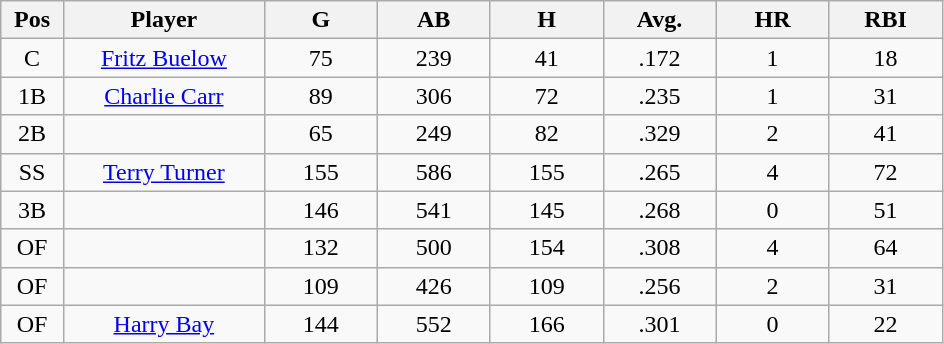<table class="wikitable sortable">
<tr>
<th bgcolor="#DDDDFF" width="5%">Pos</th>
<th bgcolor="#DDDDFF" width="16%">Player</th>
<th bgcolor="#DDDDFF" width="9%">G</th>
<th bgcolor="#DDDDFF" width="9%">AB</th>
<th bgcolor="#DDDDFF" width="9%">H</th>
<th bgcolor="#DDDDFF" width="9%">Avg.</th>
<th bgcolor="#DDDDFF" width="9%">HR</th>
<th bgcolor="#DDDDFF" width="9%">RBI</th>
</tr>
<tr align="center">
<td>C</td>
<td><a href='#'>Fritz Buelow</a></td>
<td>75</td>
<td>239</td>
<td>41</td>
<td>.172</td>
<td>1</td>
<td>18</td>
</tr>
<tr align=center>
<td>1B</td>
<td><a href='#'>Charlie Carr</a></td>
<td>89</td>
<td>306</td>
<td>72</td>
<td>.235</td>
<td>1</td>
<td>31</td>
</tr>
<tr align=center>
<td>2B</td>
<td></td>
<td>65</td>
<td>249</td>
<td>82</td>
<td>.329</td>
<td>2</td>
<td>41</td>
</tr>
<tr align="center">
<td>SS</td>
<td><a href='#'>Terry Turner</a></td>
<td>155</td>
<td>586</td>
<td>155</td>
<td>.265</td>
<td>4</td>
<td>72</td>
</tr>
<tr align=center>
<td>3B</td>
<td></td>
<td>146</td>
<td>541</td>
<td>145</td>
<td>.268</td>
<td>0</td>
<td>51</td>
</tr>
<tr align="center">
<td>OF</td>
<td></td>
<td>132</td>
<td>500</td>
<td>154</td>
<td>.308</td>
<td>4</td>
<td>64</td>
</tr>
<tr align="center">
<td>OF</td>
<td></td>
<td>109</td>
<td>426</td>
<td>109</td>
<td>.256</td>
<td>2</td>
<td>31</td>
</tr>
<tr align="center">
<td>OF</td>
<td><a href='#'>Harry Bay</a></td>
<td>144</td>
<td>552</td>
<td>166</td>
<td>.301</td>
<td>0</td>
<td>22</td>
</tr>
</table>
